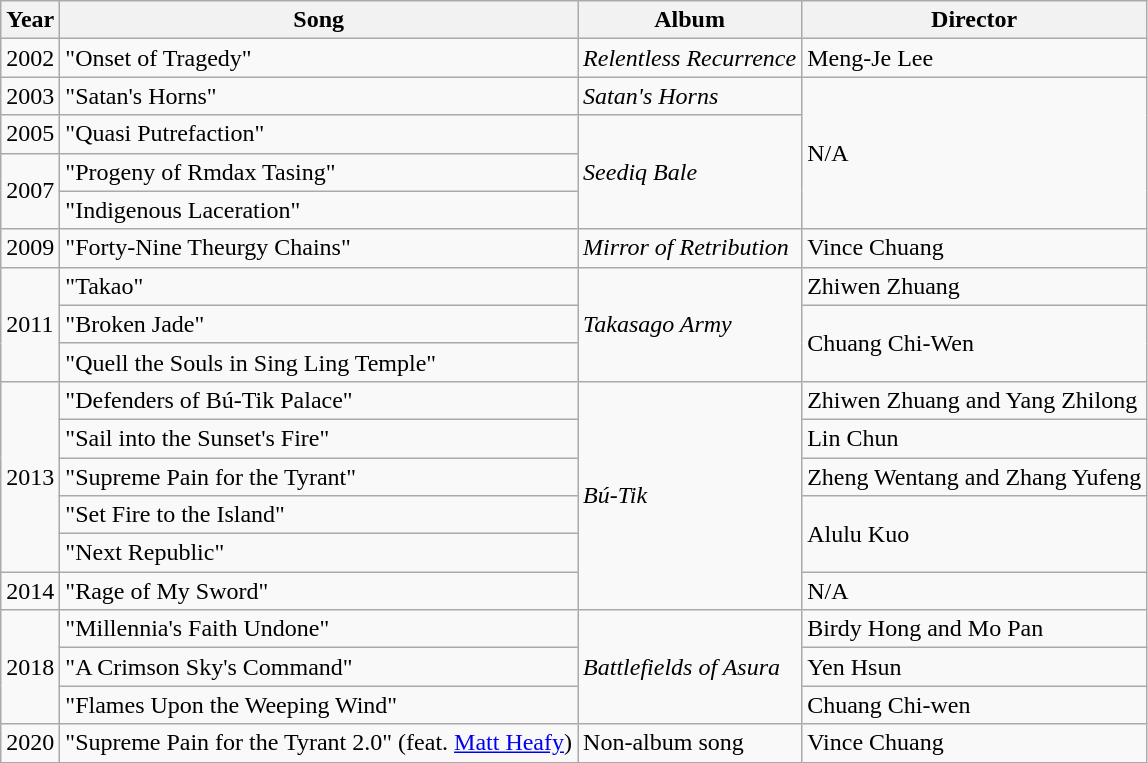<table class=wikitable>
<tr>
<th>Year</th>
<th>Song</th>
<th>Album</th>
<th>Director</th>
</tr>
<tr>
<td>2002</td>
<td>"Onset of Tragedy"</td>
<td><em>Relentless Recurrence</em></td>
<td>Meng-Je Lee</td>
</tr>
<tr>
<td>2003</td>
<td>"Satan's Horns"</td>
<td><em>Satan's Horns</em></td>
<td rowspan="4">N/A</td>
</tr>
<tr>
<td>2005</td>
<td>"Quasi Putrefaction"</td>
<td rowspan="3"><em>Seediq Bale</em></td>
</tr>
<tr>
<td rowspan="2">2007</td>
<td>"Progeny of Rmdax Tasing"</td>
</tr>
<tr>
<td>"Indigenous Laceration"</td>
</tr>
<tr>
<td>2009</td>
<td>"Forty-Nine Theurgy Chains"</td>
<td><em>Mirror of Retribution</em></td>
<td>Vince Chuang</td>
</tr>
<tr>
<td rowspan="3">2011</td>
<td>"Takao"</td>
<td rowspan="3"><em>Takasago Army</em></td>
<td>Zhiwen Zhuang</td>
</tr>
<tr>
<td>"Broken Jade"</td>
<td rowspan="2">Chuang Chi-Wen</td>
</tr>
<tr>
<td>"Quell the Souls in Sing Ling Temple"</td>
</tr>
<tr>
<td rowspan="5">2013</td>
<td>"Defenders of Bú-Tik Palace"</td>
<td rowspan="6"><em>Bú-Tik</em></td>
<td>Zhiwen Zhuang and Yang Zhilong</td>
</tr>
<tr>
<td>"Sail into the Sunset's Fire"</td>
<td>Lin Chun</td>
</tr>
<tr>
<td>"Supreme Pain for the Tyrant"</td>
<td>Zheng Wentang and Zhang Yufeng</td>
</tr>
<tr>
<td>"Set Fire to the Island"</td>
<td rowspan="2">Alulu Kuo</td>
</tr>
<tr>
<td>"Next Republic"</td>
</tr>
<tr>
<td>2014</td>
<td>"Rage of My Sword"</td>
<td>N/A</td>
</tr>
<tr>
<td rowspan="3">2018</td>
<td>"Millennia's Faith Undone"</td>
<td rowspan="3"><em>Battlefields of Asura</em></td>
<td>Birdy Hong and Mo Pan</td>
</tr>
<tr>
<td>"A Crimson Sky's Command"</td>
<td>Yen Hsun</td>
</tr>
<tr>
<td>"Flames Upon the Weeping Wind"</td>
<td>Chuang Chi-wen</td>
</tr>
<tr>
<td>2020</td>
<td>"Supreme Pain for the Tyrant 2.0" (feat. <a href='#'>Matt Heafy</a>)</td>
<td>Non-album song</td>
<td>Vince Chuang</td>
</tr>
</table>
